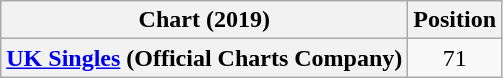<table class="wikitable plainrowheaders" style="text-align:center">
<tr>
<th scope="col">Chart (2019)</th>
<th scope="col">Position</th>
</tr>
<tr>
<th scope="row"><a href='#'>UK Singles</a> (Official Charts Company)</th>
<td>71</td>
</tr>
</table>
